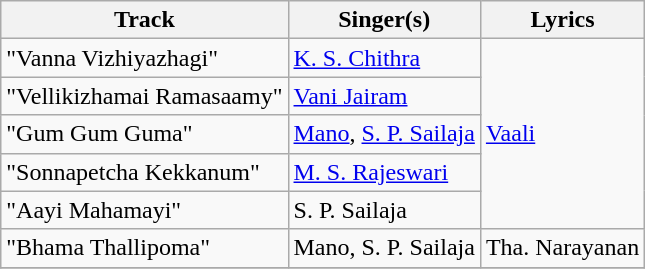<table class="wikitable">
<tr>
<th>Track</th>
<th>Singer(s)</th>
<th>Lyrics</th>
</tr>
<tr>
<td>"Vanna Vizhiyazhagi"</td>
<td><a href='#'>K. S. Chithra</a></td>
<td rowspan=5><a href='#'>Vaali</a></td>
</tr>
<tr>
<td>"Vellikizhamai Ramasaamy"</td>
<td><a href='#'>Vani Jairam</a></td>
</tr>
<tr>
<td>"Gum Gum Guma"</td>
<td><a href='#'>Mano</a>, <a href='#'>S. P. Sailaja</a></td>
</tr>
<tr>
<td>"Sonnapetcha Kekkanum"</td>
<td><a href='#'>M. S. Rajeswari</a></td>
</tr>
<tr>
<td>"Aayi Mahamayi"</td>
<td>S. P. Sailaja</td>
</tr>
<tr>
<td>"Bhama Thallipoma"</td>
<td>Mano, S. P. Sailaja</td>
<td>Tha. Narayanan</td>
</tr>
<tr>
</tr>
</table>
